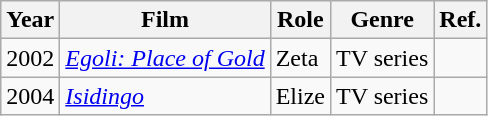<table class="wikitable">
<tr>
<th>Year</th>
<th>Film</th>
<th>Role</th>
<th>Genre</th>
<th>Ref.</th>
</tr>
<tr>
<td>2002</td>
<td><em><a href='#'>Egoli: Place of Gold</a></em></td>
<td>Zeta</td>
<td>TV series</td>
<td></td>
</tr>
<tr>
<td>2004</td>
<td><em><a href='#'>Isidingo</a></em></td>
<td>Elize</td>
<td>TV series</td>
<td></td>
</tr>
</table>
